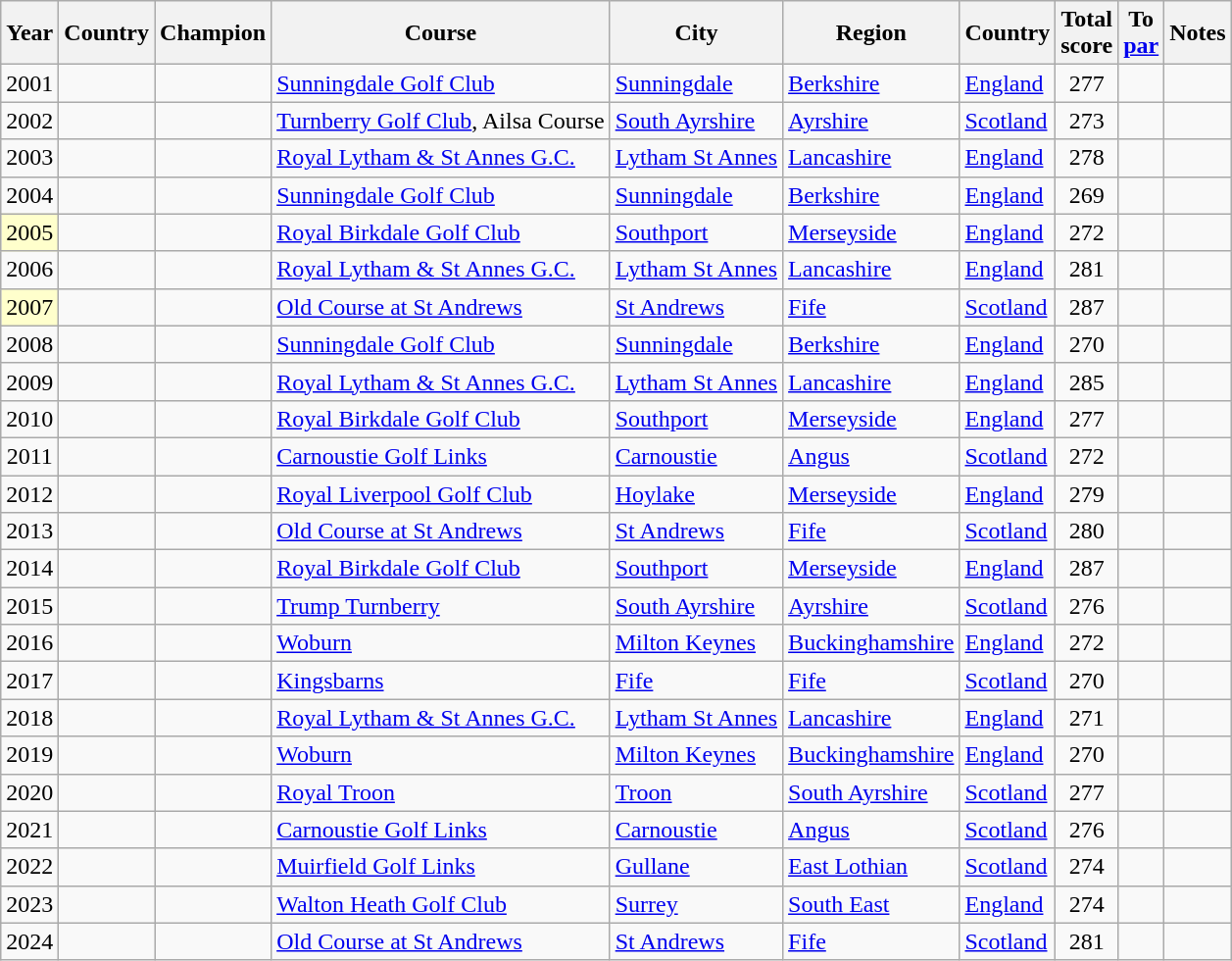<table class="sortable wikitable">
<tr>
<th>Year</th>
<th>Country</th>
<th>Champion</th>
<th>Course</th>
<th>City</th>
<th>Region</th>
<th>Country</th>
<th>Total<br>score</th>
<th>To<br><a href='#'>par</a></th>
<th class="unsortable">Notes</th>
</tr>
<tr>
<td align=center>2001</td>
<td></td>
<td></td>
<td><a href='#'>Sunningdale Golf Club</a></td>
<td><a href='#'>Sunningdale</a></td>
<td><a href='#'>Berkshire</a></td>
<td><a href='#'>England</a></td>
<td align=center>277</td>
<td align=center></td>
<td align=center></td>
</tr>
<tr>
<td align=center>2002</td>
<td></td>
<td></td>
<td><a href='#'>Turnberry Golf Club</a>, Ailsa Course</td>
<td><a href='#'>South Ayrshire</a></td>
<td><a href='#'>Ayrshire</a></td>
<td><a href='#'>Scotland</a></td>
<td align=center>273</td>
<td align=center></td>
<td align=center></td>
</tr>
<tr>
<td align=center>2003</td>
<td></td>
<td></td>
<td><a href='#'>Royal Lytham & St Annes G.C.</a></td>
<td><a href='#'>Lytham St Annes</a></td>
<td><a href='#'>Lancashire</a></td>
<td><a href='#'>England</a></td>
<td align=center>278</td>
<td align=center></td>
<td align=center></td>
</tr>
<tr>
<td align=center>2004</td>
<td></td>
<td></td>
<td><a href='#'>Sunningdale Golf Club</a></td>
<td><a href='#'>Sunningdale</a></td>
<td><a href='#'>Berkshire</a></td>
<td><a href='#'>England</a></td>
<td align=center>269</td>
<td align=center></td>
<td align=center></td>
</tr>
<tr>
<td style="background:#FFFFCC;" align=center>2005</td>
<td></td>
<td></td>
<td><a href='#'>Royal Birkdale Golf Club</a></td>
<td><a href='#'>Southport</a></td>
<td><a href='#'>Merseyside</a></td>
<td><a href='#'>England</a></td>
<td align=center>272</td>
<td align=center></td>
<td align=center></td>
</tr>
<tr>
<td align=center>2006</td>
<td></td>
<td></td>
<td><a href='#'>Royal Lytham & St Annes G.C.</a></td>
<td><a href='#'>Lytham St Annes</a></td>
<td><a href='#'>Lancashire</a></td>
<td><a href='#'>England</a></td>
<td align=center>281</td>
<td align=center></td>
<td align=center></td>
</tr>
<tr>
<td style="background:#FFFFCC;" align=center>2007</td>
<td></td>
<td></td>
<td><a href='#'>Old Course at St Andrews</a></td>
<td><a href='#'>St Andrews</a></td>
<td><a href='#'>Fife</a></td>
<td><a href='#'>Scotland</a></td>
<td align=center>287</td>
<td align=center></td>
<td align=center></td>
</tr>
<tr>
<td align=center>2008</td>
<td></td>
<td></td>
<td><a href='#'>Sunningdale Golf Club</a></td>
<td><a href='#'>Sunningdale</a></td>
<td><a href='#'>Berkshire</a></td>
<td><a href='#'>England</a></td>
<td align=center>270</td>
<td align=center></td>
<td align=center></td>
</tr>
<tr>
<td align=center>2009</td>
<td></td>
<td></td>
<td><a href='#'>Royal Lytham & St Annes G.C.</a></td>
<td><a href='#'>Lytham St Annes</a></td>
<td><a href='#'>Lancashire</a></td>
<td><a href='#'>England</a></td>
<td align=center>285</td>
<td align=center></td>
<td align=center></td>
</tr>
<tr>
<td align=center>2010</td>
<td></td>
<td></td>
<td><a href='#'>Royal Birkdale Golf Club</a></td>
<td><a href='#'>Southport</a></td>
<td><a href='#'>Merseyside</a></td>
<td><a href='#'>England</a></td>
<td align=center>277</td>
<td align=center></td>
<td align=center></td>
</tr>
<tr>
<td align=center>2011</td>
<td></td>
<td></td>
<td><a href='#'>Carnoustie Golf Links</a></td>
<td><a href='#'>Carnoustie</a></td>
<td><a href='#'>Angus</a></td>
<td><a href='#'>Scotland</a></td>
<td align=center>272</td>
<td align=center></td>
<td align=center></td>
</tr>
<tr>
<td align=center>2012</td>
<td></td>
<td></td>
<td><a href='#'>Royal Liverpool Golf Club</a></td>
<td><a href='#'>Hoylake</a></td>
<td><a href='#'>Merseyside</a></td>
<td><a href='#'>England</a></td>
<td align=center>279</td>
<td align=center></td>
<td align=center></td>
</tr>
<tr>
<td align=center>2013</td>
<td></td>
<td></td>
<td><a href='#'>Old Course at St Andrews</a></td>
<td><a href='#'>St Andrews</a></td>
<td><a href='#'>Fife</a></td>
<td><a href='#'>Scotland</a></td>
<td align=center>280</td>
<td align=center></td>
<td align=center></td>
</tr>
<tr>
<td align=center>2014</td>
<td></td>
<td></td>
<td><a href='#'>Royal Birkdale Golf Club</a></td>
<td><a href='#'>Southport</a></td>
<td><a href='#'>Merseyside</a></td>
<td><a href='#'>England</a></td>
<td align=center>287</td>
<td align=center></td>
<td align=center></td>
</tr>
<tr>
<td align=center>2015</td>
<td></td>
<td></td>
<td><a href='#'>Trump Turnberry</a></td>
<td><a href='#'>South Ayrshire</a></td>
<td><a href='#'>Ayrshire</a></td>
<td><a href='#'>Scotland</a></td>
<td align=center>276</td>
<td align=center></td>
<td align=center></td>
</tr>
<tr>
<td align=center>2016</td>
<td></td>
<td></td>
<td><a href='#'>Woburn</a></td>
<td><a href='#'>Milton Keynes</a></td>
<td><a href='#'>Buckinghamshire</a></td>
<td><a href='#'>England</a></td>
<td align=center>272</td>
<td align=center></td>
<td align=center></td>
</tr>
<tr>
<td align=center>2017</td>
<td></td>
<td></td>
<td><a href='#'>Kingsbarns</a></td>
<td><a href='#'>Fife</a></td>
<td><a href='#'>Fife</a></td>
<td><a href='#'>Scotland</a></td>
<td align=center>270</td>
<td align=center></td>
<td align=center></td>
</tr>
<tr>
<td align=center>2018</td>
<td></td>
<td></td>
<td><a href='#'>Royal Lytham & St Annes G.C.</a></td>
<td><a href='#'>Lytham St Annes</a></td>
<td><a href='#'>Lancashire</a></td>
<td><a href='#'>England</a></td>
<td align=center>271</td>
<td align=center></td>
<td align=center></td>
</tr>
<tr>
<td align=center>2019</td>
<td></td>
<td></td>
<td><a href='#'>Woburn</a></td>
<td><a href='#'>Milton Keynes</a></td>
<td><a href='#'>Buckinghamshire</a></td>
<td><a href='#'>England</a></td>
<td align=center>270</td>
<td align=center></td>
<td align=center></td>
</tr>
<tr>
<td align=center>2020</td>
<td></td>
<td></td>
<td><a href='#'>Royal Troon</a></td>
<td><a href='#'>Troon</a></td>
<td><a href='#'>South Ayrshire</a></td>
<td><a href='#'>Scotland</a></td>
<td align=center>277</td>
<td align=center></td>
<td align=center></td>
</tr>
<tr>
<td align=center>2021</td>
<td></td>
<td></td>
<td><a href='#'>Carnoustie Golf Links</a></td>
<td><a href='#'>Carnoustie</a></td>
<td><a href='#'>Angus</a></td>
<td><a href='#'>Scotland</a></td>
<td align=center>276</td>
<td align=center></td>
<td align=center></td>
</tr>
<tr>
<td align=center>2022</td>
<td></td>
<td></td>
<td><a href='#'>Muirfield Golf Links</a></td>
<td><a href='#'>Gullane</a></td>
<td><a href='#'>East Lothian</a></td>
<td><a href='#'>Scotland</a></td>
<td align=center>274</td>
<td align=center></td>
<td align=center></td>
</tr>
<tr>
<td align=center>2023</td>
<td></td>
<td></td>
<td><a href='#'>Walton Heath Golf Club</a></td>
<td><a href='#'>Surrey</a></td>
<td><a href='#'>South East</a></td>
<td><a href='#'>England</a></td>
<td align=center>274</td>
<td align=center></td>
<td align=center></td>
</tr>
<tr>
<td align=center>2024</td>
<td></td>
<td></td>
<td><a href='#'>Old Course at St Andrews</a></td>
<td><a href='#'>St Andrews</a></td>
<td><a href='#'>Fife</a></td>
<td><a href='#'>Scotland</a></td>
<td align=center>281</td>
<td align=center></td>
<td align=center></td>
</tr>
</table>
